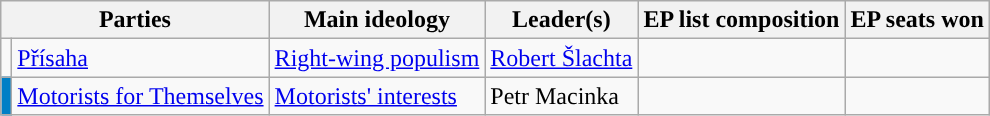<table class="wikitable" style="font-size:100%">
<tr>
<th colspan="2">Parties</th>
<th>Main ideology</th>
<th>Leader(s)</th>
<th>EP list composition</th>
<th>EP seats won</th>
</tr>
<tr>
<td></td>
<td><a href='#'>Přísaha</a></td>
<td><a href='#'>Right-wing populism</a></td>
<td><a href='#'>Robert Šlachta</a></td>
<td></td>
<td></td>
</tr>
<tr>
<td bgcolor="#007FC6"></td>
<td><a href='#'>Motorists for Themselves</a></td>
<td><a href='#'>Motorists' interests</a></td>
<td>Petr Macinka</td>
<td></td>
<td></td>
</tr>
</table>
